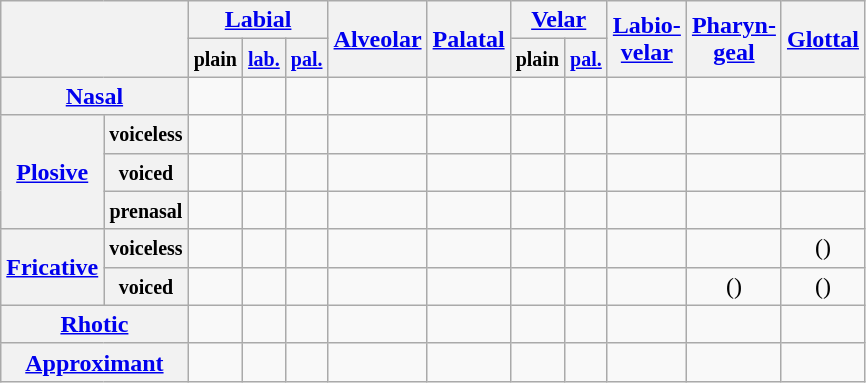<table class="wikitable" style="text-align:center">
<tr>
<th colspan="2" rowspan="2"></th>
<th colspan="3"><a href='#'>Labial</a></th>
<th rowspan="2"><a href='#'>Alveolar</a></th>
<th rowspan="2"><a href='#'>Palatal</a></th>
<th colspan="2"><a href='#'>Velar</a></th>
<th rowspan="2"><a href='#'>Labio-<br>velar</a></th>
<th rowspan="2"><a href='#'>Pharyn-<br>geal</a></th>
<th rowspan="2"><a href='#'>Glottal</a></th>
</tr>
<tr>
<th><small>plain</small></th>
<th><small><a href='#'>lab.</a></small></th>
<th><small><a href='#'>pal.</a></small></th>
<th><small>plain</small></th>
<th><small><a href='#'>pal.</a></small></th>
</tr>
<tr>
<th colspan="2"><a href='#'>Nasal</a></th>
<td></td>
<td></td>
<td></td>
<td></td>
<td></td>
<td></td>
<td></td>
<td></td>
<td></td>
<td></td>
</tr>
<tr>
<th rowspan="3"><a href='#'>Plosive</a></th>
<th><small>voiceless</small></th>
<td></td>
<td></td>
<td></td>
<td></td>
<td></td>
<td></td>
<td></td>
<td></td>
<td></td>
<td></td>
</tr>
<tr>
<th><small>voiced</small></th>
<td></td>
<td></td>
<td></td>
<td></td>
<td></td>
<td></td>
<td></td>
<td></td>
<td></td>
<td></td>
</tr>
<tr>
<th><small>prenasal</small></th>
<td></td>
<td></td>
<td></td>
<td></td>
<td></td>
<td></td>
<td></td>
<td></td>
<td></td>
<td></td>
</tr>
<tr>
<th rowspan="2"><a href='#'>Fricative</a></th>
<th><small>voiceless</small></th>
<td></td>
<td></td>
<td></td>
<td></td>
<td></td>
<td></td>
<td></td>
<td></td>
<td></td>
<td>()</td>
</tr>
<tr>
<th><small>voiced</small></th>
<td></td>
<td></td>
<td></td>
<td></td>
<td></td>
<td></td>
<td></td>
<td></td>
<td>()</td>
<td>()</td>
</tr>
<tr>
<th colspan="2"><a href='#'>Rhotic</a></th>
<td></td>
<td></td>
<td></td>
<td></td>
<td></td>
<td></td>
<td></td>
<td></td>
<td></td>
<td></td>
</tr>
<tr>
<th colspan="2"><a href='#'>Approximant</a></th>
<td></td>
<td></td>
<td></td>
<td></td>
<td></td>
<td></td>
<td></td>
<td></td>
<td></td>
<td></td>
</tr>
</table>
